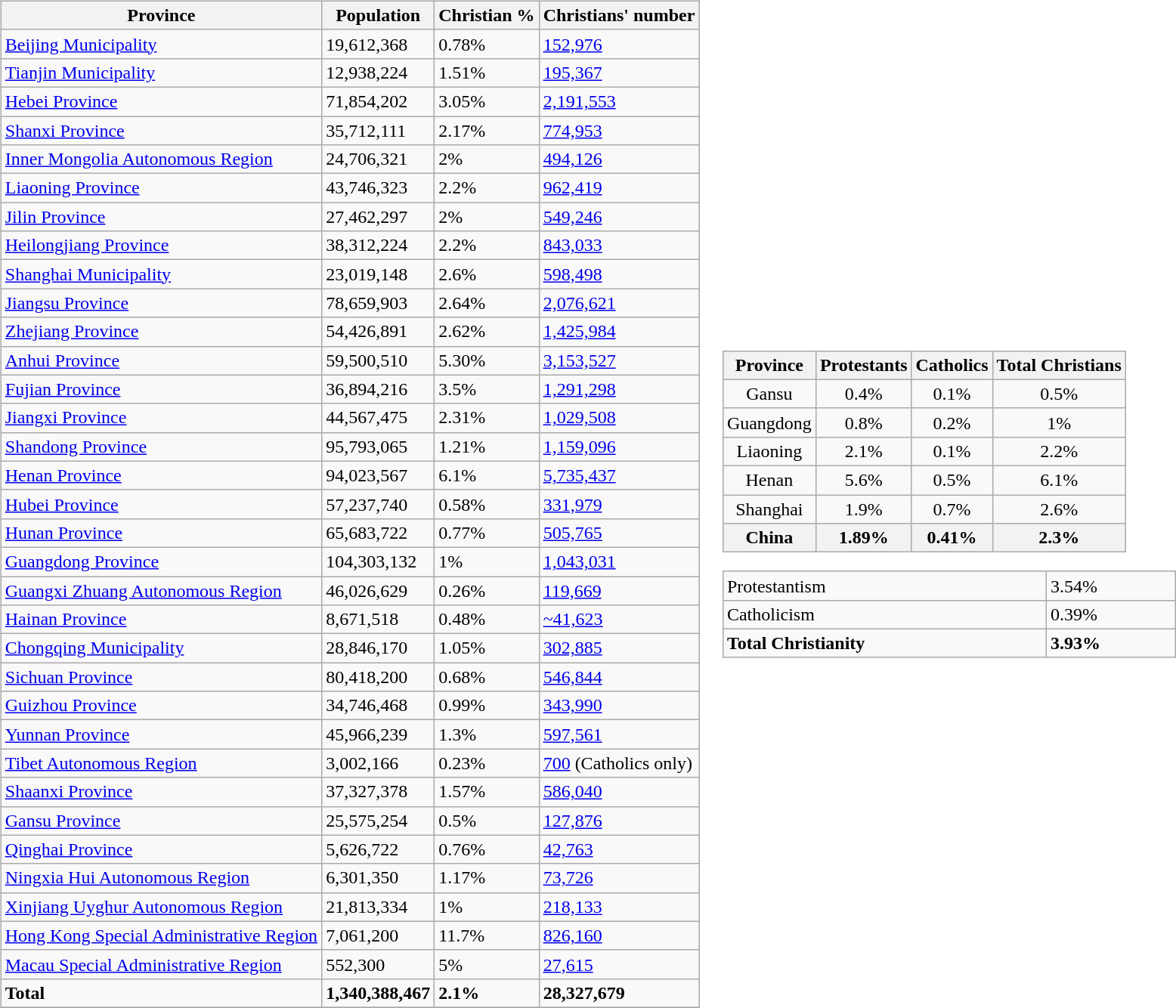<table style="with:100%">
<tr>
<td style="width:60%"><br><table class="sortable wikitable">
<tr>
<th>Province</th>
<th>Population</th>
<th>Christian %</th>
<th>Christians' number</th>
</tr>
<tr>
<td><a href='#'>Beijing Municipality</a></td>
<td>19,612,368</td>
<td>0.78%</td>
<td><a href='#'>152,976</a></td>
</tr>
<tr>
<td><a href='#'>Tianjin Municipality</a></td>
<td>12,938,224</td>
<td>1.51%</td>
<td><a href='#'>195,367</a></td>
</tr>
<tr>
<td><a href='#'>Hebei Province</a></td>
<td>71,854,202</td>
<td>3.05%</td>
<td><a href='#'>2,191,553</a></td>
</tr>
<tr>
<td><a href='#'>Shanxi Province</a></td>
<td>35,712,111</td>
<td>2.17%</td>
<td><a href='#'>774,953</a></td>
</tr>
<tr>
<td><a href='#'>Inner Mongolia Autonomous Region</a></td>
<td>24,706,321</td>
<td>2%</td>
<td><a href='#'>494,126</a></td>
</tr>
<tr>
<td><a href='#'>Liaoning Province</a></td>
<td>43,746,323</td>
<td>2.2%</td>
<td><a href='#'>962,419</a></td>
</tr>
<tr>
<td><a href='#'>Jilin Province</a></td>
<td>27,462,297</td>
<td>2%</td>
<td><a href='#'>549,246</a></td>
</tr>
<tr>
<td><a href='#'>Heilongjiang Province</a></td>
<td>38,312,224</td>
<td>2.2%</td>
<td><a href='#'>843,033</a></td>
</tr>
<tr>
<td><a href='#'>Shanghai Municipality</a></td>
<td>23,019,148</td>
<td>2.6%</td>
<td><a href='#'>598,498</a></td>
</tr>
<tr>
<td><a href='#'>Jiangsu Province</a></td>
<td>78,659,903</td>
<td>2.64%</td>
<td><a href='#'>2,076,621</a></td>
</tr>
<tr>
<td><a href='#'>Zhejiang Province</a></td>
<td>54,426,891</td>
<td>2.62%</td>
<td><a href='#'>1,425,984</a></td>
</tr>
<tr>
<td><a href='#'>Anhui Province</a></td>
<td>59,500,510</td>
<td>5.30%</td>
<td><a href='#'>3,153,527</a></td>
</tr>
<tr>
<td><a href='#'>Fujian Province</a></td>
<td>36,894,216</td>
<td>3.5%</td>
<td><a href='#'>1,291,298</a></td>
</tr>
<tr>
<td><a href='#'>Jiangxi Province</a></td>
<td>44,567,475</td>
<td>2.31%</td>
<td><a href='#'>1,029,508</a></td>
</tr>
<tr>
<td><a href='#'>Shandong Province</a></td>
<td>95,793,065</td>
<td>1.21%</td>
<td><a href='#'>1,159,096</a></td>
</tr>
<tr>
<td><a href='#'>Henan Province</a></td>
<td>94,023,567</td>
<td>6.1%</td>
<td><a href='#'>5,735,437</a></td>
</tr>
<tr>
<td><a href='#'>Hubei Province</a></td>
<td>57,237,740</td>
<td>0.58%</td>
<td><a href='#'>331,979</a></td>
</tr>
<tr>
<td><a href='#'>Hunan Province</a></td>
<td>65,683,722</td>
<td>0.77%</td>
<td><a href='#'>505,765</a></td>
</tr>
<tr>
<td><a href='#'>Guangdong Province</a></td>
<td>104,303,132</td>
<td>1%</td>
<td><a href='#'>1,043,031</a></td>
</tr>
<tr>
<td><a href='#'>Guangxi Zhuang Autonomous Region</a></td>
<td>46,026,629</td>
<td>0.26%</td>
<td><a href='#'>119,669</a></td>
</tr>
<tr>
<td><a href='#'>Hainan Province</a></td>
<td>8,671,518</td>
<td>0.48%</td>
<td><a href='#'>~41,623</a></td>
</tr>
<tr>
<td><a href='#'>Chongqing Municipality</a></td>
<td>28,846,170</td>
<td>1.05%</td>
<td><a href='#'>302,885</a></td>
</tr>
<tr>
<td><a href='#'>Sichuan Province</a></td>
<td>80,418,200</td>
<td>0.68%</td>
<td><a href='#'>546,844</a></td>
</tr>
<tr>
<td><a href='#'>Guizhou Province</a></td>
<td>34,746,468</td>
<td>0.99%</td>
<td><a href='#'>343,990</a></td>
</tr>
<tr>
<td><a href='#'>Yunnan Province</a></td>
<td>45,966,239</td>
<td>1.3%</td>
<td><a href='#'>597,561</a></td>
</tr>
<tr>
<td><a href='#'>Tibet Autonomous Region</a></td>
<td>3,002,166</td>
<td>0.23%</td>
<td><a href='#'>700</a> (Catholics only)</td>
</tr>
<tr>
<td><a href='#'>Shaanxi Province</a></td>
<td>37,327,378</td>
<td>1.57%</td>
<td><a href='#'>586,040</a></td>
</tr>
<tr>
<td><a href='#'>Gansu Province</a></td>
<td>25,575,254</td>
<td>0.5%</td>
<td><a href='#'>127,876</a></td>
</tr>
<tr>
<td><a href='#'>Qinghai Province</a></td>
<td>5,626,722</td>
<td>0.76%</td>
<td><a href='#'>42,763</a></td>
</tr>
<tr>
<td><a href='#'>Ningxia Hui Autonomous Region</a></td>
<td>6,301,350</td>
<td>1.17%</td>
<td><a href='#'>73,726</a></td>
</tr>
<tr>
<td><a href='#'>Xinjiang Uyghur Autonomous Region</a></td>
<td>21,813,334</td>
<td>1%</td>
<td><a href='#'>218,133</a></td>
</tr>
<tr>
<td><a href='#'>Hong Kong Special Administrative Region</a></td>
<td>7,061,200</td>
<td>11.7%</td>
<td><a href='#'>826,160</a></td>
</tr>
<tr>
<td><a href='#'>Macau Special Administrative Region</a></td>
<td>552,300</td>
<td>5%</td>
<td><a href='#'>27,615</a></td>
</tr>
<tr>
<td><strong>Total</strong></td>
<td><strong>1,340,388,467</strong></td>
<td><strong>2.1%</strong></td>
<td><strong>28,327,679</strong></td>
</tr>
<tr>
</tr>
</table>
</td>
<td style="width:40%"><br><table class="wikitable sortable">
<tr>
<th>Province</th>
<th>Protestants</th>
<th>Catholics</th>
<th>Total Christians</th>
</tr>
<tr style="text-align:center;">
<td>Gansu</td>
<td>0.4%</td>
<td>0.1%</td>
<td>0.5%</td>
</tr>
<tr style="text-align:center;">
<td>Guangdong</td>
<td>0.8%</td>
<td>0.2%</td>
<td>1%</td>
</tr>
<tr style="text-align:center;">
<td>Liaoning</td>
<td>2.1%</td>
<td>0.1%</td>
<td>2.2%</td>
</tr>
<tr style="text-align:center;">
<td>Henan</td>
<td>5.6%</td>
<td>0.5%</td>
<td>6.1%</td>
</tr>
<tr style="text-align:center;">
<td>Shanghai</td>
<td>1.9%</td>
<td>0.7%</td>
<td>2.6%</td>
</tr>
<tr style="background:#9ff;">
<th>China</th>
<th>1.89%</th>
<th>0.41%</th>
<th>2.3%</th>
</tr>
</table>
<table class="wikitable" style="width:400px;">
<tr>
<td>Protestantism</td>
<td>3.54%</td>
</tr>
<tr>
<td>Catholicism</td>
<td>0.39%</td>
</tr>
<tr>
<td><strong>Total Christianity</strong></td>
<td><strong>3.93%</strong></td>
</tr>
</table>
</td>
</tr>
</table>
